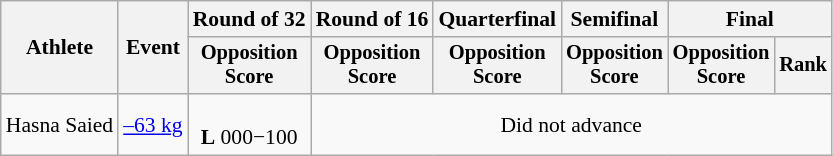<table class=wikitable style=font-size:90%;text-align:center>
<tr>
<th rowspan=2>Athlete</th>
<th rowspan=2>Event</th>
<th>Round of 32</th>
<th>Round of 16</th>
<th>Quarterfinal</th>
<th>Semifinal</th>
<th colspan=2>Final</th>
</tr>
<tr style=font-size:95%>
<th>Opposition<br>Score</th>
<th>Opposition<br>Score</th>
<th>Opposition<br>Score</th>
<th>Opposition<br>Score</th>
<th>Opposition<br>Score</th>
<th>Rank</th>
</tr>
<tr>
<td align=left>Hasna Saied</td>
<td align=left><a href='#'>–63 kg</a></td>
<td><br><strong>L</strong> 000−100</td>
<td colspan=5>Did not advance</td>
</tr>
</table>
